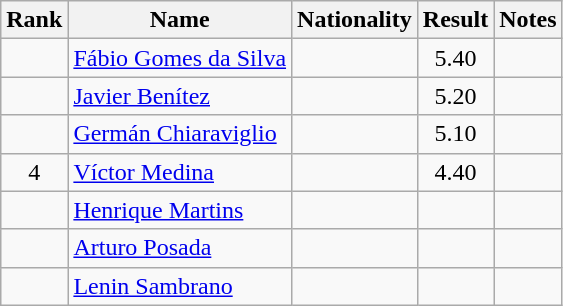<table class="wikitable sortable" style="text-align:center">
<tr>
<th>Rank</th>
<th>Name</th>
<th>Nationality</th>
<th>Result</th>
<th>Notes</th>
</tr>
<tr>
<td></td>
<td align=left><a href='#'>Fábio Gomes da Silva</a></td>
<td align=left></td>
<td>5.40</td>
<td></td>
</tr>
<tr>
<td></td>
<td align=left><a href='#'>Javier Benítez</a></td>
<td align=left></td>
<td>5.20</td>
<td></td>
</tr>
<tr>
<td></td>
<td align=left><a href='#'>Germán Chiaraviglio</a></td>
<td align=left></td>
<td>5.10</td>
<td></td>
</tr>
<tr>
<td>4</td>
<td align=left><a href='#'>Víctor Medina</a></td>
<td align=left></td>
<td>4.40</td>
<td></td>
</tr>
<tr>
<td></td>
<td align=left><a href='#'>Henrique Martins</a></td>
<td align=left></td>
<td></td>
<td></td>
</tr>
<tr>
<td></td>
<td align=left><a href='#'>Arturo Posada</a></td>
<td align=left></td>
<td></td>
<td></td>
</tr>
<tr>
<td></td>
<td align=left><a href='#'>Lenin Sambrano</a></td>
<td align=left></td>
<td></td>
<td></td>
</tr>
</table>
